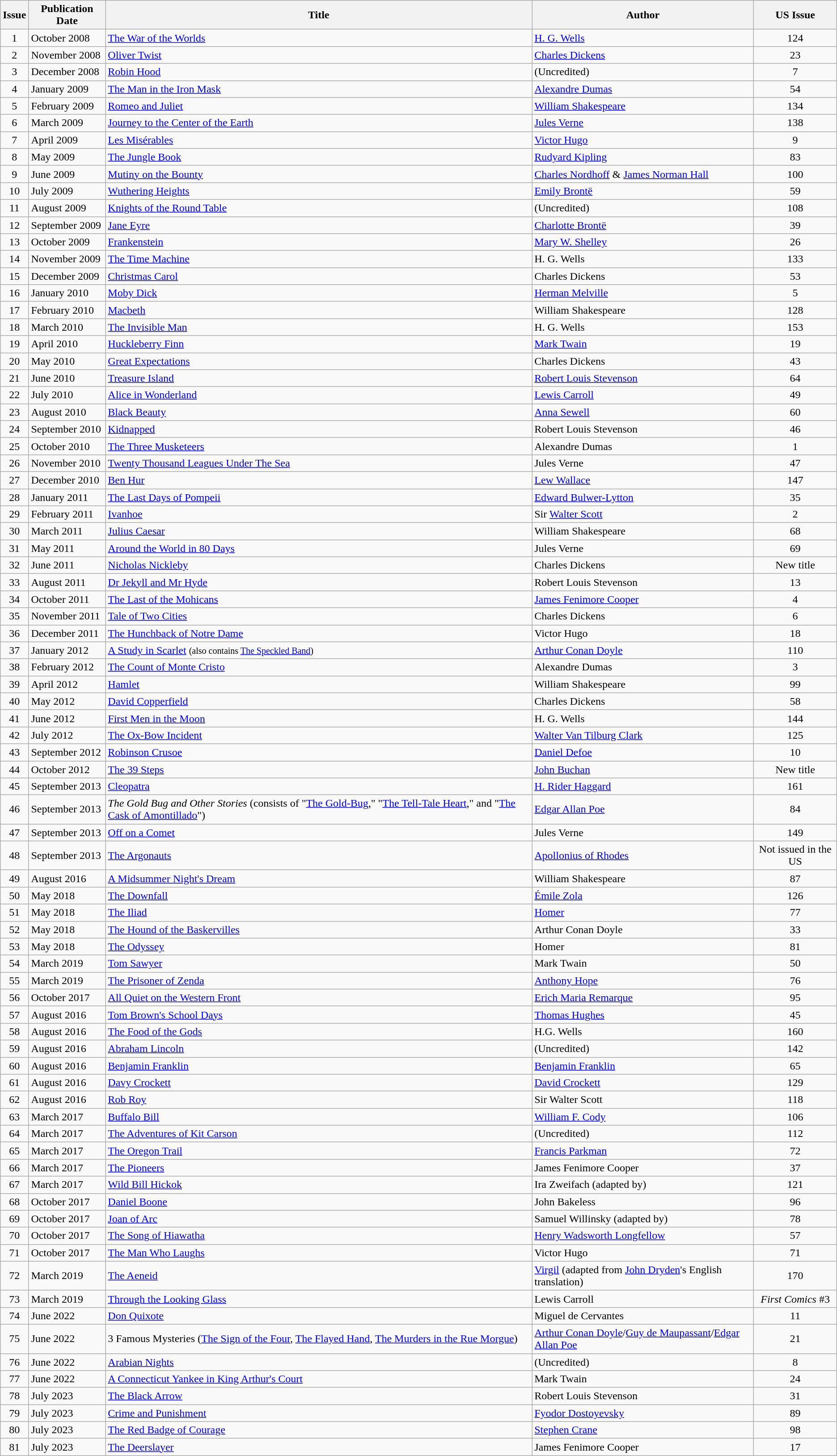<table class="wikitable sortable collapsible collapsed" border="1">
<tr>
<th>Issue</th>
<th>Publication Date</th>
<th>Title</th>
<th>Author</th>
<th>US Issue</th>
</tr>
<tr>
<td align="center">1</td>
<td>October 2008</td>
<td data-sort-value="War of the Worlds, The"><a href='#'>The War of the Worlds</a></td>
<td data-sort-value="Wells, H.G."><a href='#'>H. G. Wells</a></td>
<td align="center">124</td>
</tr>
<tr>
<td align="center">2</td>
<td>November 2008</td>
<td><a href='#'>Oliver Twist</a></td>
<td data-sort-value="Dickens, Charles"><a href='#'>Charles Dickens</a></td>
<td align="center">23</td>
</tr>
<tr>
<td align="center">3</td>
<td>December 2008</td>
<td><a href='#'>Robin Hood</a></td>
<td data-sort-value="(Uncredited)">(Uncredited)</td>
<td align="center">7</td>
</tr>
<tr>
<td align="center">4</td>
<td>January 2009</td>
<td data-sort-value="Man in the Iron Mask, The"><a href='#'>The Man in the Iron Mask</a></td>
<td data-sort-value="Dumas, Alexandre"><a href='#'>Alexandre Dumas</a></td>
<td align="center">54</td>
</tr>
<tr>
<td align="center">5</td>
<td>February 2009</td>
<td><a href='#'>Romeo and Juliet</a></td>
<td data-sort-value="Shakespeare, William"><a href='#'>William Shakespeare</a></td>
<td align="center">134</td>
</tr>
<tr>
<td align="center">6</td>
<td>March 2009</td>
<td><a href='#'>Journey to the Center of the Earth</a></td>
<td data-sort-value="Verne, Jules"><a href='#'>Jules Verne</a></td>
<td align="center">138</td>
</tr>
<tr>
<td align="center">7</td>
<td>April 2009</td>
<td data-sort-value="Misérables, Les"><a href='#'>Les Misérables</a></td>
<td data-sort-value="Hugo, Victor"><a href='#'>Victor Hugo</a></td>
<td align="center">9</td>
</tr>
<tr>
<td align="center">8</td>
<td>May 2009</td>
<td data-sort-value="Jungle Book, The"><a href='#'>The Jungle Book</a></td>
<td data-sort-value="Kipling, Rudyard"><a href='#'>Rudyard Kipling</a></td>
<td align="center">83</td>
</tr>
<tr>
<td align="center">9</td>
<td>June 2009</td>
<td><a href='#'>Mutiny on the Bounty</a></td>
<td data-sort-value="Nordhoff, Charles"><a href='#'>Charles Nordhoff</a> & <a href='#'>James Norman Hall</a></td>
<td align="center">100</td>
</tr>
<tr>
<td align="center">10</td>
<td>July 2009</td>
<td><a href='#'>Wuthering Heights</a></td>
<td data-sort-value="Brontë, Emily"><a href='#'>Emily Brontë</a></td>
<td align="center">59</td>
</tr>
<tr>
<td align="center">11</td>
<td>August 2009</td>
<td><a href='#'>Knights of the Round Table</a></td>
<td data-sort-value="(Uncredited)">(Uncredited)</td>
<td align="center">108</td>
</tr>
<tr>
<td align="center">12</td>
<td>September 2009</td>
<td><a href='#'>Jane Eyre</a></td>
<td data-sort-value="Brontë, Charlotte"><a href='#'>Charlotte Brontë</a></td>
<td align="center">39</td>
</tr>
<tr>
<td align="center">13</td>
<td>October 2009</td>
<td><a href='#'>Frankenstein</a></td>
<td data-sort-value="Shelley, Mary"><a href='#'>Mary W. Shelley</a></td>
<td align="center">26</td>
</tr>
<tr>
<td align="center">14</td>
<td>November 2009</td>
<td data-sort-value="Time Machine, The"><a href='#'>The Time Machine</a></td>
<td data-sort-value="Wells, H.G.">H. G. Wells</td>
<td align="center">133</td>
</tr>
<tr>
<td align="center">15</td>
<td>December 2009</td>
<td><a href='#'>Christmas Carol</a></td>
<td data-sort-value="Dickens, Charles">Charles Dickens</td>
<td align="center">53</td>
</tr>
<tr>
<td align="center">16</td>
<td>January 2010</td>
<td><a href='#'>Moby Dick</a></td>
<td data-sort-value="Melville, Herman"><a href='#'>Herman Melville</a></td>
<td align="center">5</td>
</tr>
<tr>
<td align="center">17</td>
<td>February 2010</td>
<td><a href='#'>Macbeth</a></td>
<td data-sort-value="Shakespeare, William">William Shakespeare</td>
<td align="center">128</td>
</tr>
<tr>
<td align="center">18</td>
<td>March 2010</td>
<td data-sort-value="Invisible Man, The"><a href='#'>The Invisible Man</a></td>
<td data-sort-value="Wells, H.G.">H. G. Wells</td>
<td align="center">153</td>
</tr>
<tr>
<td align="center">19</td>
<td>April 2010</td>
<td><a href='#'>Huckleberry Finn</a></td>
<td data-sort-value="Twain, Mark"><a href='#'>Mark Twain</a></td>
<td align="center">19</td>
</tr>
<tr>
<td align="center">20</td>
<td>May 2010</td>
<td><a href='#'>Great Expectations</a></td>
<td data-sort-value="Dickens, Charles">Charles Dickens</td>
<td align="center">43</td>
</tr>
<tr>
<td align="center">21</td>
<td>June 2010</td>
<td><a href='#'>Treasure Island</a></td>
<td data-sort-value="Stevenson, Robert Louis"><a href='#'>Robert Louis Stevenson</a></td>
<td align="center">64</td>
</tr>
<tr>
<td align="center">22</td>
<td>July 2010</td>
<td><a href='#'>Alice in Wonderland</a></td>
<td data-sort-value="Carroll, Lewis"><a href='#'>Lewis Carroll</a></td>
<td align="center">49</td>
</tr>
<tr>
<td align="center">23</td>
<td>August 2010</td>
<td><a href='#'>Black Beauty</a></td>
<td data-sort-value="Sewell, Anna"><a href='#'>Anna Sewell</a></td>
<td align="center">60</td>
</tr>
<tr>
<td align="center">24</td>
<td>September 2010</td>
<td><a href='#'>Kidnapped</a></td>
<td data-sort-value="Stevenson, Robert Louis">Robert Louis Stevenson</td>
<td align="center">46</td>
</tr>
<tr>
<td align="center">25</td>
<td>October 2010</td>
<td data-sort-value="Three Musketeers, The"><a href='#'>The Three Musketeers</a></td>
<td data-sort-value="Dumas, Alexandre">Alexandre Dumas</td>
<td align="center">1</td>
</tr>
<tr>
<td align="center">26</td>
<td>November 2010</td>
<td><a href='#'>Twenty Thousand Leagues Under The Sea</a></td>
<td data-sort-value="Verne, Jules">Jules Verne</td>
<td align="center">47</td>
</tr>
<tr>
<td align="center">27</td>
<td>December 2010</td>
<td><a href='#'>Ben Hur</a></td>
<td data-sort-value="Wallace, Lew"><a href='#'>Lew Wallace</a></td>
<td align="center">147</td>
</tr>
<tr>
<td align="center">28</td>
<td>January 2011</td>
<td data-sort-value="Last Days of Pompeii"><a href='#'>The Last Days of Pompeii</a></td>
<td data-sort-value="Bulwer-Lytton, Edward"><a href='#'>Edward Bulwer-Lytton</a></td>
<td align="center">35</td>
</tr>
<tr>
<td align="center">29</td>
<td>February 2011</td>
<td><a href='#'>Ivanhoe</a></td>
<td data-sort-value="Scott, Walter">Sir <a href='#'>Walter Scott</a></td>
<td align="center">2</td>
</tr>
<tr>
<td align="center">30</td>
<td>March 2011</td>
<td><a href='#'>Julius Caesar</a></td>
<td data-sort-value="Shakespeare, William">William Shakespeare</td>
<td align="center">68</td>
</tr>
<tr>
<td align="center">31</td>
<td>May 2011</td>
<td><a href='#'>Around the World in 80 Days</a></td>
<td data-sort-value="Verne, Jules">Jules Verne</td>
<td align="center">69</td>
</tr>
<tr>
<td align="center">32</td>
<td>June 2011</td>
<td><a href='#'>Nicholas Nickleby</a></td>
<td data-sort-value="Dickens, Charles">Charles Dickens</td>
<td align="center">New title</td>
</tr>
<tr>
<td align="center">33</td>
<td>August 2011</td>
<td><a href='#'>Dr Jekyll and Mr Hyde</a></td>
<td data-sort-value="Stevenson, Robert Louis">Robert Louis Stevenson</td>
<td align="center">13</td>
</tr>
<tr>
<td align="center">34</td>
<td>October 2011</td>
<td data-sort-value="Last of the Mohicans, The"><a href='#'>The Last of the Mohicans</a></td>
<td data-sort-value="Cooper, James Fenimore"><a href='#'>James Fenimore Cooper</a></td>
<td align="center">4</td>
</tr>
<tr>
<td align="center">35</td>
<td>November 2011</td>
<td><a href='#'>Tale of Two Cities</a></td>
<td data-sort-value="Dickens, Charles">Charles Dickens</td>
<td align="center">6</td>
</tr>
<tr>
<td align="center">36</td>
<td>December 2011</td>
<td data-sort-value="Hunchback of Notre Dame, The"><a href='#'>The Hunchback of Notre Dame</a></td>
<td data-sort-value="Hugo, Victor">Victor Hugo</td>
<td align="center">18</td>
</tr>
<tr>
<td align="center">37</td>
<td>January 2012</td>
<td data-sort-value="Study in Scarlet, A"><a href='#'>A Study in Scarlet</a> <small>(also contains <a href='#'>The Speckled Band</a>)</small></td>
<td data-sort-value="Doyle, Arthur Conan"><a href='#'>Arthur Conan Doyle</a></td>
<td align="center">110</td>
</tr>
<tr>
<td align="center">38</td>
<td>February 2012</td>
<td data-sort-value="Count of Monte Cristo"><a href='#'>The Count of Monte Cristo</a></td>
<td data-sort-value="Dumas, Alexandre">Alexandre Dumas</td>
<td align="center">3</td>
</tr>
<tr>
<td align="center">39</td>
<td>April 2012</td>
<td><a href='#'>Hamlet</a></td>
<td data-sort-value="Shakespeare, William">William Shakespeare</td>
<td align="center">99</td>
</tr>
<tr>
<td align="center">40</td>
<td>May 2012</td>
<td><a href='#'>David Copperfield</a></td>
<td data-sort-value="Dickens, Charles">Charles Dickens</td>
<td align=center>58</td>
</tr>
<tr>
<td align="center">41</td>
<td>June 2012</td>
<td><a href='#'>First Men in the Moon</a></td>
<td data-sort-value="Wells, H.G.">H. G. Wells</td>
<td align=center>144</td>
</tr>
<tr>
<td align="center">42</td>
<td>July 2012</td>
<td data-sort-value="Ox-Bow Incident, The"><a href='#'>The Ox-Bow Incident</a></td>
<td data-sort-value="Clark, Walter Van Tilburg"><a href='#'>Walter Van Tilburg Clark</a></td>
<td align=center>125</td>
</tr>
<tr>
<td align="center">43</td>
<td>September 2012</td>
<td><a href='#'>Robinson Crusoe</a></td>
<td data-sort-value="Defoe Daniel"><a href='#'>Daniel Defoe</a></td>
<td align=center>10</td>
</tr>
<tr>
<td align="center">44</td>
<td>October 2012</td>
<td data-sort-value="39 Steps, The"><a href='#'>The 39 Steps</a></td>
<td data-sort-value="Buchan, John"><a href='#'>John Buchan</a></td>
<td align=center>New title</td>
</tr>
<tr>
<td align="center">45</td>
<td>September 2013</td>
<td><a href='#'>Cleopatra</a></td>
<td data-sort-value="Haggard, H. Rider"><a href='#'>H. Rider Haggard</a></td>
<td align=center>161</td>
</tr>
<tr>
<td align="center">46</td>
<td>September 2013</td>
<td data-sort-value="Gold Bug and Other Stories, The"><em>The Gold Bug and Other Stories</em> (consists of "<a href='#'>The Gold-Bug</a>," "<a href='#'>The Tell-Tale Heart</a>," and "<a href='#'>The Cask of Amontillado</a>")</td>
<td data-sort-value="Poe, Edgar Allan"><a href='#'>Edgar Allan Poe</a></td>
<td align=center>84</td>
</tr>
<tr>
<td align="center">47</td>
<td>September 2013</td>
<td><a href='#'>Off on a Comet</a></td>
<td data-sort-value="Verne, Jules">Jules Verne</td>
<td align=center>149</td>
</tr>
<tr>
<td align="center">48</td>
<td>September 2013</td>
<td data-sort-value="Argonauts, The"><a href='#'>The Argonauts</a></td>
<td data-sort-value="Apollonius of Rhodes"><a href='#'>Apollonius of Rhodes</a></td>
<td align=center>Not issued in the US</td>
</tr>
<tr>
<td align="center">49</td>
<td>August 2016</td>
<td data-sort-value="Midsummer Night's Dream"><a href='#'>A Midsummer Night's Dream</a></td>
<td data-sort-value="Shakespeare, William">William Shakespeare</td>
<td align=center>87</td>
</tr>
<tr>
<td align="center">50</td>
<td>May 2018</td>
<td data-sort-value="Downfall, The"><a href='#'>The Downfall</a></td>
<td data-sort-value="Zola, Émile"><a href='#'>Émile Zola</a></td>
<td align=center>126</td>
</tr>
<tr>
<td align="center">51</td>
<td>May 2018</td>
<td data-sort-value="Iliad, The"><a href='#'>The Iliad</a></td>
<td data-sort-value="Homer"><a href='#'>Homer</a></td>
<td align=center>77</td>
</tr>
<tr>
<td align="center">52</td>
<td>May 2018</td>
<td data-sort-value="Hound of the Baskervilles, The"><a href='#'>The Hound of the Baskervilles</a></td>
<td data-sort-value="Doyle, Arthur Conan">Arthur Conan Doyle</td>
<td align=center>33</td>
</tr>
<tr>
<td align="center">53</td>
<td>May 2018</td>
<td data-sort-value="Odyssey, The"><a href='#'>The Odyssey</a></td>
<td data-sort-value="Homer">Homer</td>
<td align=center>81</td>
</tr>
<tr>
<td align="center">54</td>
<td>March 2019</td>
<td><a href='#'>Tom Sawyer</a></td>
<td data-sort-value="Twain, Mark">Mark Twain</td>
<td align=center>50</td>
</tr>
<tr>
<td align="center">55</td>
<td>March 2019</td>
<td data-sort-value="Prisoner of Zenda, The"><a href='#'>The Prisoner of Zenda</a></td>
<td data-sort-value="Hope, Anthony"><a href='#'>Anthony Hope</a></td>
<td align=center>76</td>
</tr>
<tr>
<td align="center">56</td>
<td>October 2017</td>
<td><a href='#'>All Quiet on the Western Front</a></td>
<td data-sort-value="Remarque, Erich Maria"><a href='#'>Erich Maria Remarque</a></td>
<td align=center>95</td>
</tr>
<tr>
<td align=center>57</td>
<td>August 2016</td>
<td><a href='#'>Tom Brown's School Days</a></td>
<td data-sort-value="Hughes, Thomas"><a href='#'>Thomas Hughes</a></td>
<td align=center>45</td>
</tr>
<tr>
<td align=center>58</td>
<td>August 2016</td>
<td data-sort-value="Food of the Gods, The"><a href='#'>The Food of the Gods</a></td>
<td data-sort-value="Wells, H.G.">H.G. Wells</td>
<td align=center>160</td>
</tr>
<tr>
<td align=center>59</td>
<td>August 2016</td>
<td><a href='#'>Abraham Lincoln</a></td>
<td data-sort-value="(Uncredited)">(Uncredited)</td>
<td align=center>142</td>
</tr>
<tr>
<td align=center>60</td>
<td>August 2016</td>
<td><a href='#'>Benjamin Franklin</a></td>
<td data-sort-value="Franklin, Benjamin"><a href='#'>Benjamin Franklin</a></td>
<td align=center>65</td>
</tr>
<tr>
<td align=center>61</td>
<td>August 2016</td>
<td><a href='#'>Davy Crockett</a></td>
<td data-sort-value="Crockett, David"><a href='#'>David Crockett</a></td>
<td align=center>129</td>
</tr>
<tr>
<td align=center>62</td>
<td>August 2016</td>
<td><a href='#'>Rob Roy</a></td>
<td data-sort-value="Scott, Walter">Sir Walter Scott</td>
<td align=center>118</td>
</tr>
<tr>
<td align=center>63</td>
<td>March 2017</td>
<td><a href='#'>Buffalo Bill</a></td>
<td data-sort-value="Cody, William F."><a href='#'>William F. Cody</a></td>
<td align=center>106</td>
</tr>
<tr>
<td align=center>64</td>
<td>March 2017</td>
<td data-sort-value="Adventures of Kit Carson"><a href='#'>The Adventures of Kit Carson</a></td>
<td data-sort-value="(Uncredited)">(Uncredited)</td>
<td align=center>112</td>
</tr>
<tr>
<td align=center>65</td>
<td>March 2017</td>
<td data-sort-value="Oregon Trail, The"><a href='#'>The Oregon Trail</a></td>
<td data-sort-value="Parkman, Francis"><a href='#'>Francis Parkman</a></td>
<td align=center>72</td>
</tr>
<tr>
<td align=center>66</td>
<td>March 2017</td>
<td data-sort-value="Pioneers, The"><a href='#'>The Pioneers</a></td>
<td data-sort-value="Cooper, James Fenimore">James Fenimore Cooper</td>
<td align=center>37</td>
</tr>
<tr>
<td align=center>67</td>
<td>March 2017</td>
<td><a href='#'>Wild Bill Hickok</a></td>
<td data-sort-value="Zweifach, Ira (adapted by)">Ira Zweifach (adapted by)</td>
<td align=center>121</td>
</tr>
<tr>
<td align=center>68</td>
<td>October 2017</td>
<td><a href='#'>Daniel Boone</a></td>
<td data-sort-value="Bakeless, John">John Bakeless</td>
<td align=center>96</td>
</tr>
<tr>
<td align=center>69</td>
<td>October 2017</td>
<td><a href='#'>Joan of Arc</a></td>
<td data-sort-value="Willinsky, Samuel (adapted by)">Samuel Willinsky (adapted by)</td>
<td align=center>78</td>
</tr>
<tr>
<td align=center>70</td>
<td>October 2017</td>
<td data-sort-value="Song of Hiawatha"><a href='#'>The Song of Hiawatha</a></td>
<td data-sort-value="Longfellow, Henry Wadsworth"><a href='#'>Henry Wadsworth Longfellow</a></td>
<td align=center>57</td>
</tr>
<tr>
<td align=center>71</td>
<td>October 2017</td>
<td data-sort-value="Man Who Laughs, The"><a href='#'>The Man Who Laughs</a></td>
<td data-sort-value="Hugo, Victor">Victor Hugo</td>
<td align=center>71</td>
</tr>
<tr>
<td align=center>72</td>
<td>March 2019</td>
<td data-sort-value="Aeneid, The"><a href='#'>The Aeneid</a></td>
<td data-sort-value="Virgil"><a href='#'>Virgil</a> (adapted from <a href='#'>John Dryden</a>'s English translation)</td>
<td align=center>170</td>
</tr>
<tr>
<td align=center>73</td>
<td>March 2019</td>
<td><a href='#'>Through the Looking Glass</a></td>
<td data-sort-value="Carroll, Lewis">Lewis Carroll</td>
<td align=center><em>First Comics</em> #3</td>
</tr>
<tr>
<td align=center>74</td>
<td>June 2022</td>
<td><a href='#'>Don Quixote</a></td>
<td data-sort-value="de Cervantes, Miguel">Miguel de Cervantes</td>
<td align=center>11</td>
</tr>
<tr>
<td align=center>75</td>
<td>June 2022</td>
<td>3 Famous Mysteries (<a href='#'>The Sign of the Four</a>, <a href='#'>The Flayed Hand</a>, <a href='#'>The Murders in the Rue Morgue</a>)</td>
<td data-sort-value="Various"><a href='#'>Arthur Conan Doyle</a>/<a href='#'>Guy de Maupassant</a>/<a href='#'>Edgar Allan Poe</a></td>
<td align=center>21</td>
</tr>
<tr>
<td align=center>76</td>
<td>June 2022</td>
<td><a href='#'>Arabian Nights</a></td>
<td data-sort-value="(Uncredited)">(Uncredited)</td>
<td align=center>8</td>
</tr>
<tr>
<td align=center>77</td>
<td>June 2022</td>
<td data-sort-value="Connecticut Yankee in King Arthur's Court, A"><a href='#'>A Connecticut Yankee in King Arthur's Court</a></td>
<td data-sort-value="Twain, Mark">Mark Twain</td>
<td align=center>24</td>
</tr>
<tr>
<td align=center>78</td>
<td>July 2023</td>
<td data-sort-value="Black Arrow, The"><a href='#'>The Black Arrow</a></td>
<td data-sort-value="Stevenson, Robert Louis">Robert Louis Stevenson</td>
<td align=center>31</td>
</tr>
<tr>
<td align=center>79</td>
<td>July 2023</td>
<td><a href='#'>Crime and Punishment</a></td>
<td data-sort-value="Dostoyevsky, Fyodor"><a href='#'>Fyodor Dostoyevsky</a></td>
<td align=center>89</td>
</tr>
<tr>
<td align=center>80</td>
<td>July 2023</td>
<td data-sort-value="Red Badge of Courage, The"><a href='#'>The Red Badge of Courage</a></td>
<td data-sort-value="Crane, Stephen"><a href='#'>Stephen Crane</a></td>
<td align=center>98</td>
</tr>
<tr>
<td align=center>81</td>
<td>July 2023</td>
<td data-sort-value="Deerslayer, The"><a href='#'>The Deerslayer</a></td>
<td data-sort-value="Cooper, James Fenimore">James Fenimore Cooper</td>
<td align=center>17</td>
</tr>
</table>
